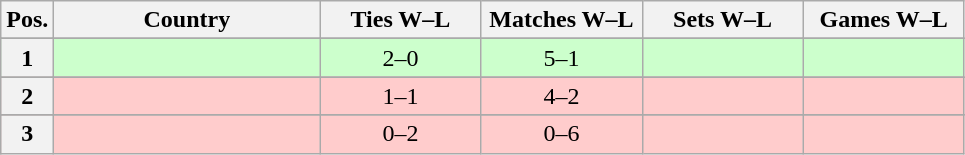<table class="wikitable nowrap" style=text-align:center>
<tr>
<th>Pos.</th>
<th width=170>Country</th>
<th width=100>Ties W–L</th>
<th width=100>Matches W–L</th>
<th width=100>Sets W–L</th>
<th width=100>Games W–L</th>
</tr>
<tr>
</tr>
<tr>
</tr>
<tr style=background:#ccffcc>
<th>1</th>
<td align=left></td>
<td>2–0</td>
<td>5–1</td>
<td></td>
<td></td>
</tr>
<tr>
</tr>
<tr>
</tr>
<tr style=background:#ffcccc>
<th>2</th>
<td align=left> </td>
<td>1–1</td>
<td>4–2</td>
<td></td>
<td></td>
</tr>
<tr>
</tr>
<tr style=background:#ffcccc>
<th>3</th>
<td align=left></td>
<td>0–2</td>
<td>0–6</td>
<td></td>
<td></td>
</tr>
</table>
